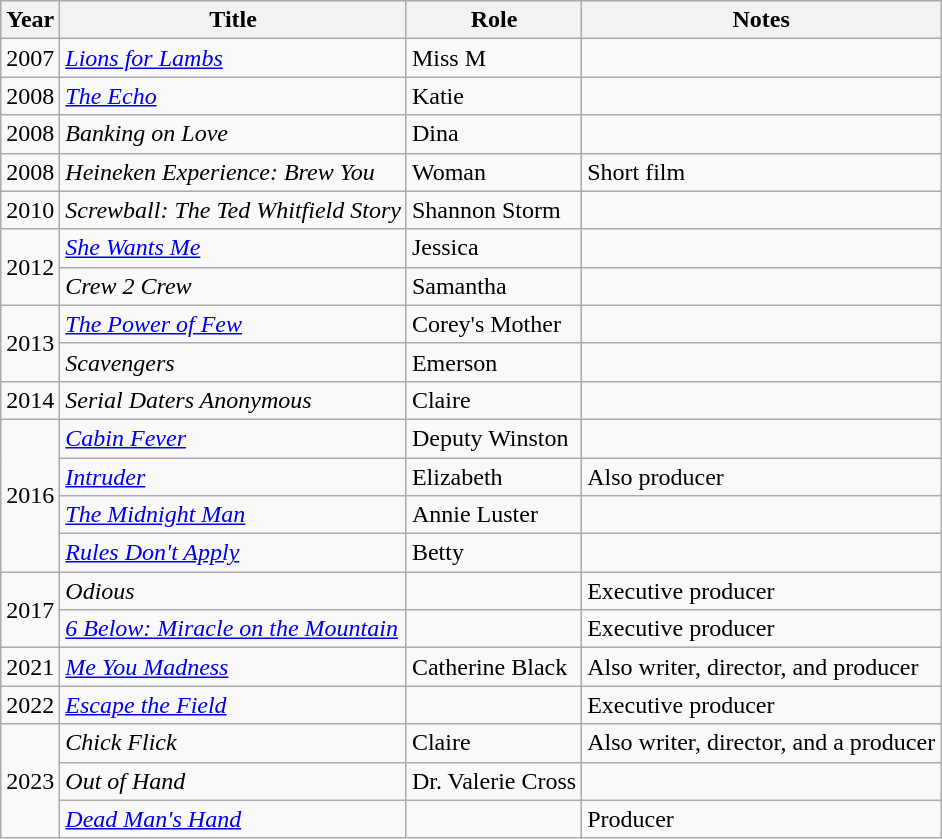<table class="wikitable sortable">
<tr>
<th>Year</th>
<th>Title</th>
<th>Role</th>
<th class="unsortable">Notes</th>
</tr>
<tr>
<td>2007</td>
<td><em><a href='#'>Lions for Lambs</a></em></td>
<td>Miss M</td>
<td></td>
</tr>
<tr>
<td>2008</td>
<td><em><a href='#'>The Echo</a></em></td>
<td>Katie</td>
<td></td>
</tr>
<tr>
<td>2008</td>
<td><em>Banking on Love</em></td>
<td>Dina</td>
<td></td>
</tr>
<tr>
<td>2008</td>
<td><em>Heineken Experience: Brew You</em></td>
<td>Woman</td>
<td>Short film</td>
</tr>
<tr>
<td>2010</td>
<td><em>Screwball: The Ted Whitfield Story</em></td>
<td>Shannon Storm</td>
<td></td>
</tr>
<tr>
<td rowspan=2>2012</td>
<td><em><a href='#'>She Wants Me</a></em></td>
<td>Jessica</td>
<td></td>
</tr>
<tr>
<td><em>Crew 2 Crew</em></td>
<td>Samantha</td>
<td></td>
</tr>
<tr>
<td rowspan=2>2013</td>
<td><em><a href='#'>The Power of Few</a></em></td>
<td>Corey's Mother</td>
<td></td>
</tr>
<tr>
<td><em>Scavengers</em></td>
<td>Emerson</td>
<td></td>
</tr>
<tr>
<td>2014</td>
<td><em>Serial Daters Anonymous</em></td>
<td>Claire</td>
<td></td>
</tr>
<tr>
<td rowspan=4>2016</td>
<td><em><a href='#'>Cabin Fever</a></em></td>
<td>Deputy Winston</td>
<td></td>
</tr>
<tr>
<td><em><a href='#'>Intruder</a></em></td>
<td>Elizabeth</td>
<td>Also producer</td>
</tr>
<tr>
<td><a href='#'><em>The Midnight Man</em></a></td>
<td>Annie Luster</td>
<td></td>
</tr>
<tr>
<td><em><a href='#'>Rules Don't Apply</a></em></td>
<td>Betty</td>
<td></td>
</tr>
<tr>
<td rowspan=2>2017</td>
<td><em>Odious</em></td>
<td></td>
<td>Executive producer</td>
</tr>
<tr>
<td><em><a href='#'>6 Below: Miracle on the Mountain</a></em></td>
<td></td>
<td>Executive producer</td>
</tr>
<tr>
<td>2021</td>
<td><em><a href='#'>Me You Madness</a></em></td>
<td>Catherine Black</td>
<td>Also writer, director, and producer</td>
</tr>
<tr>
<td>2022</td>
<td><em><a href='#'>Escape the Field</a></em></td>
<td></td>
<td>Executive producer</td>
</tr>
<tr>
<td rowspan=3>2023</td>
<td><em>Chick Flick</em></td>
<td>Claire</td>
<td>Also writer, director, and a producer</td>
</tr>
<tr>
<td><em>Out of Hand</em></td>
<td>Dr. Valerie Cross</td>
<td></td>
</tr>
<tr>
<td><em><a href='#'>Dead Man's Hand</a></em></td>
<td></td>
<td>Producer</td>
</tr>
</table>
